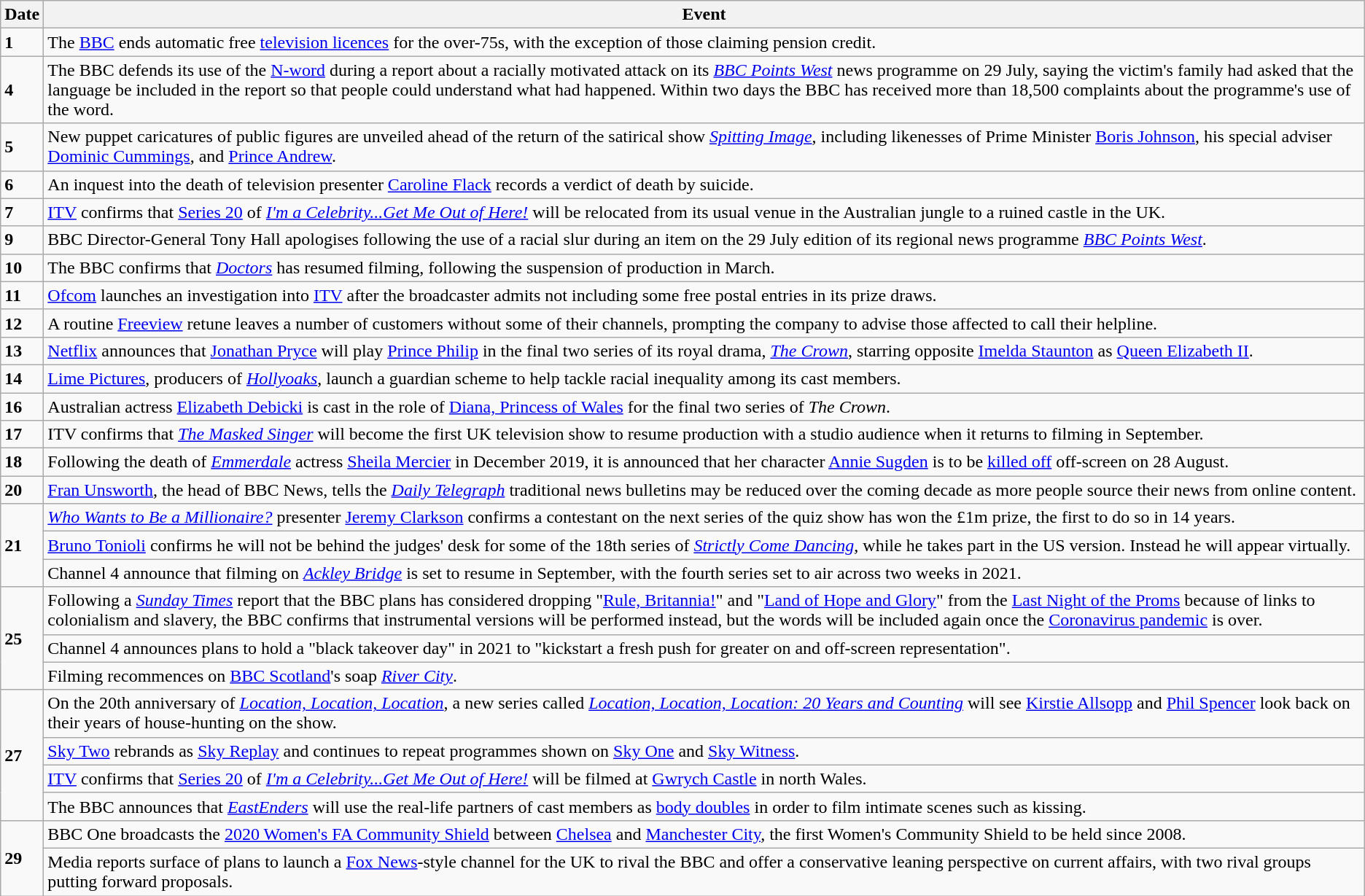<table class="wikitable">
<tr>
<th>Date</th>
<th>Event</th>
</tr>
<tr>
<td><strong>1</strong></td>
<td>The <a href='#'>BBC</a> ends automatic free <a href='#'>television licences</a> for the over-75s, with the exception of those claiming pension credit.</td>
</tr>
<tr>
<td><strong>4</strong></td>
<td>The BBC defends its use of the <a href='#'>N-word</a> during a report about a racially motivated attack on its <em><a href='#'>BBC Points West</a></em> news programme on 29 July, saying the victim's family had asked that the language be included in the report so that people could understand what had happened. Within two days the BBC has received more than 18,500 complaints about the programme's use of the word.</td>
</tr>
<tr>
<td><strong>5</strong></td>
<td>New puppet caricatures of public figures are unveiled ahead of the return of the satirical show <em><a href='#'>Spitting Image</a></em>, including likenesses of Prime Minister <a href='#'>Boris Johnson</a>, his special adviser <a href='#'>Dominic Cummings</a>, and <a href='#'>Prince Andrew</a>.</td>
</tr>
<tr>
<td><strong>6</strong></td>
<td>An inquest into the death of television presenter <a href='#'>Caroline Flack</a> records a verdict of death by suicide.</td>
</tr>
<tr>
<td><strong>7</strong></td>
<td><a href='#'>ITV</a> confirms that <a href='#'>Series 20</a> of <em><a href='#'>I'm a Celebrity...Get Me Out of Here!</a></em> will be relocated from its usual venue in the Australian jungle to a ruined castle in the UK.</td>
</tr>
<tr>
<td><strong>9</strong></td>
<td>BBC Director-General Tony Hall apologises following the use of a racial slur during an item on the 29 July edition of its regional news programme <em><a href='#'>BBC Points West</a></em>.</td>
</tr>
<tr>
<td><strong>10</strong></td>
<td>The BBC confirms that <em><a href='#'>Doctors</a></em> has resumed filming, following the suspension of production in March.</td>
</tr>
<tr>
<td><strong>11</strong></td>
<td><a href='#'>Ofcom</a> launches an investigation into <a href='#'>ITV</a> after the broadcaster admits not including some free postal entries in its prize draws.</td>
</tr>
<tr>
<td><strong>12</strong></td>
<td>A routine <a href='#'>Freeview</a> retune leaves a number of customers without some of their channels, prompting the company to advise those affected to call their helpline.</td>
</tr>
<tr>
<td><strong>13</strong></td>
<td><a href='#'>Netflix</a> announces that <a href='#'>Jonathan Pryce</a> will play <a href='#'>Prince Philip</a> in the final two series of its royal drama, <em><a href='#'>The Crown</a></em>, starring opposite <a href='#'>Imelda Staunton</a> as <a href='#'>Queen Elizabeth II</a>.</td>
</tr>
<tr>
<td><strong>14</strong></td>
<td><a href='#'>Lime Pictures</a>, producers of <em><a href='#'>Hollyoaks</a></em>, launch a guardian scheme to help tackle racial inequality among its cast members.</td>
</tr>
<tr>
<td><strong>16</strong></td>
<td>Australian actress <a href='#'>Elizabeth Debicki</a> is cast in the role of <a href='#'>Diana, Princess of Wales</a> for the final two series of <em>The Crown</em>.</td>
</tr>
<tr>
<td><strong>17</strong></td>
<td>ITV confirms that <em><a href='#'>The Masked Singer</a></em> will become the first UK television show to resume production with a studio audience when it returns to filming in September.</td>
</tr>
<tr>
<td><strong>18</strong></td>
<td>Following the death of <em><a href='#'>Emmerdale</a></em> actress <a href='#'>Sheila Mercier</a> in December 2019, it is announced that her character <a href='#'>Annie Sugden</a> is to be <a href='#'>killed off</a> off-screen on 28 August.</td>
</tr>
<tr>
<td><strong>20</strong></td>
<td><a href='#'>Fran Unsworth</a>, the head of BBC News, tells the <em><a href='#'>Daily Telegraph</a></em> traditional news bulletins may be reduced over the coming decade as more people source their news from online content.</td>
</tr>
<tr>
<td rowspan=3><strong>21</strong></td>
<td><em><a href='#'>Who Wants to Be a Millionaire?</a></em> presenter <a href='#'>Jeremy Clarkson</a> confirms a contestant on the next series of the quiz show has won the £1m prize, the first to do so in 14 years.</td>
</tr>
<tr>
<td><a href='#'>Bruno Tonioli</a> confirms he will not be behind the judges' desk for some of the 18th series of <em><a href='#'>Strictly Come Dancing</a></em>, while he takes part in the US version. Instead he will appear virtually.</td>
</tr>
<tr>
<td>Channel 4 announce that filming on <em><a href='#'>Ackley Bridge</a></em> is set to resume in September, with the fourth series set to air across two weeks in 2021.</td>
</tr>
<tr>
<td rowspan=3><strong>25</strong></td>
<td>Following a <em><a href='#'>Sunday Times</a></em> report that the BBC plans has considered dropping "<a href='#'>Rule, Britannia!</a>" and "<a href='#'>Land of Hope and Glory</a>" from the <a href='#'>Last Night of the Proms</a> because of links to colonialism and slavery, the BBC confirms that instrumental versions will be performed instead, but the words will be included again once the <a href='#'>Coronavirus pandemic</a> is over.</td>
</tr>
<tr>
<td>Channel 4 announces plans to hold a "black takeover day" in 2021 to "kickstart a fresh push for greater on and off-screen representation".</td>
</tr>
<tr>
<td>Filming recommences on <a href='#'>BBC Scotland</a>'s soap <em><a href='#'>River City</a></em>.</td>
</tr>
<tr>
<td rowspan=4><strong>27</strong></td>
<td>On the 20th anniversary of <em><a href='#'>Location, Location, Location</a></em>, a new series called <em><a href='#'>Location, Location, Location: 20 Years and Counting</a></em> will see <a href='#'>Kirstie Allsopp</a> and <a href='#'>Phil Spencer</a> look back on their years of house-hunting on the show.</td>
</tr>
<tr>
<td><a href='#'>Sky Two</a> rebrands as <a href='#'>Sky Replay</a> and continues to repeat programmes shown on <a href='#'>Sky One</a> and <a href='#'>Sky Witness</a>.</td>
</tr>
<tr>
<td><a href='#'>ITV</a> confirms that <a href='#'>Series 20</a> of <em><a href='#'>I'm a Celebrity...Get Me Out of Here!</a></em> will be filmed at <a href='#'>Gwrych Castle</a> in north Wales.</td>
</tr>
<tr>
<td>The BBC announces that <em><a href='#'>EastEnders</a></em> will use the real-life partners of cast members as <a href='#'>body doubles</a> in order to film intimate scenes such as kissing.</td>
</tr>
<tr>
<td rowspan=2><strong>29</strong></td>
<td>BBC One broadcasts the <a href='#'>2020 Women's FA Community Shield</a> between <a href='#'>Chelsea</a> and <a href='#'>Manchester City</a>, the first Women's Community Shield to be held since 2008.</td>
</tr>
<tr>
<td>Media reports surface of plans to launch a <a href='#'>Fox News</a>-style channel for the UK to rival the BBC and offer a conservative leaning perspective on current affairs, with two rival groups putting forward proposals.</td>
</tr>
</table>
